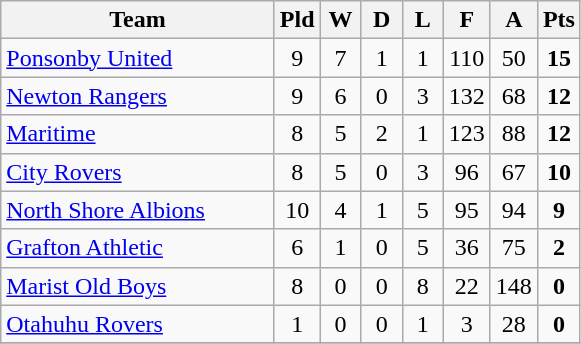<table class="wikitable" style="text-align:center;">
<tr>
<th width=175>Team</th>
<th width=20 abbr="Played">Pld</th>
<th width=20 abbr="Won">W</th>
<th width=20 abbr="Drawn">D</th>
<th width=20 abbr="Lost">L</th>
<th width=20 abbr="For">F</th>
<th width=20 abbr="Against">A</th>
<th width=20 abbr="Points">Pts</th>
</tr>
<tr>
<td style="text-align:left;"><a href='#'>Ponsonby United</a></td>
<td>9</td>
<td>7</td>
<td>1</td>
<td>1</td>
<td>110</td>
<td>50</td>
<td><strong>15</strong></td>
</tr>
<tr>
<td style="text-align:left;"><a href='#'>Newton Rangers</a></td>
<td>9</td>
<td>6</td>
<td>0</td>
<td>3</td>
<td>132</td>
<td>68</td>
<td><strong>12</strong></td>
</tr>
<tr>
<td style="text-align:left;"><a href='#'>Maritime</a></td>
<td>8</td>
<td>5</td>
<td>2</td>
<td>1</td>
<td>123</td>
<td>88</td>
<td><strong>12</strong></td>
</tr>
<tr>
<td style="text-align:left;"><a href='#'>City Rovers</a></td>
<td>8</td>
<td>5</td>
<td>0</td>
<td>3</td>
<td>96</td>
<td>67</td>
<td><strong>10</strong></td>
</tr>
<tr>
<td style="text-align:left;"><a href='#'>North Shore Albions</a></td>
<td>10</td>
<td>4</td>
<td>1</td>
<td>5</td>
<td>95</td>
<td>94</td>
<td><strong>9</strong></td>
</tr>
<tr>
<td style="text-align:left;"><a href='#'>Grafton Athletic</a></td>
<td>6</td>
<td>1</td>
<td>0</td>
<td>5</td>
<td>36</td>
<td>75</td>
<td><strong>2</strong></td>
</tr>
<tr>
<td style="text-align:left;"><a href='#'>Marist Old Boys</a></td>
<td>8</td>
<td>0</td>
<td>0</td>
<td>8</td>
<td>22</td>
<td>148</td>
<td><strong>0</strong></td>
</tr>
<tr>
<td style="text-align:left;"><a href='#'>Otahuhu Rovers</a></td>
<td>1</td>
<td>0</td>
<td>0</td>
<td>1</td>
<td>3</td>
<td>28</td>
<td><strong>0</strong></td>
</tr>
<tr>
</tr>
</table>
